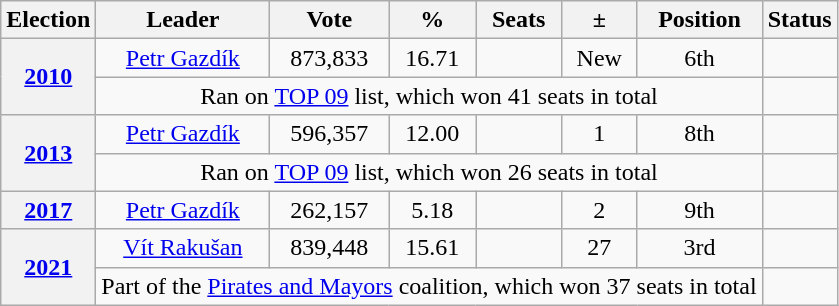<table class=wikitable style="text-align: center;">
<tr>
<th>Election</th>
<th>Leader</th>
<th>Vote</th>
<th>%</th>
<th>Seats</th>
<th>±</th>
<th>Position</th>
<th>Status</th>
</tr>
<tr>
<th rowspan=2><a href='#'>2010</a></th>
<td><a href='#'>Petr Gazdík</a></td>
<td>873,833</td>
<td>16.71</td>
<td></td>
<td>New</td>
<td> 6th</td>
<td></td>
</tr>
<tr>
<td colspan=6>Ran on <a href='#'>TOP 09</a> list, which won 41 seats in total</td>
</tr>
<tr>
<th rowspan=2><a href='#'>2013</a></th>
<td><a href='#'>Petr Gazdík</a></td>
<td>596,357</td>
<td>12.00</td>
<td></td>
<td> 1</td>
<td> 8th</td>
<td></td>
</tr>
<tr>
<td colspan=6>Ran on <a href='#'>TOP 09</a> list, which won 26 seats in total</td>
</tr>
<tr>
<th><a href='#'>2017</a></th>
<td><a href='#'>Petr Gazdík</a></td>
<td>262,157</td>
<td>5.18</td>
<td></td>
<td> 2</td>
<td> 9th</td>
<td></td>
</tr>
<tr>
<th rowspan=2><a href='#'>2021</a></th>
<td><a href='#'>Vít Rakušan</a></td>
<td>839,448</td>
<td>15.61</td>
<td></td>
<td> 27</td>
<td> 3rd</td>
<td></td>
</tr>
<tr>
<td colspan=6>Part of the <a href='#'>Pirates and Mayors</a> coalition, which won 37 seats in total</td>
</tr>
</table>
